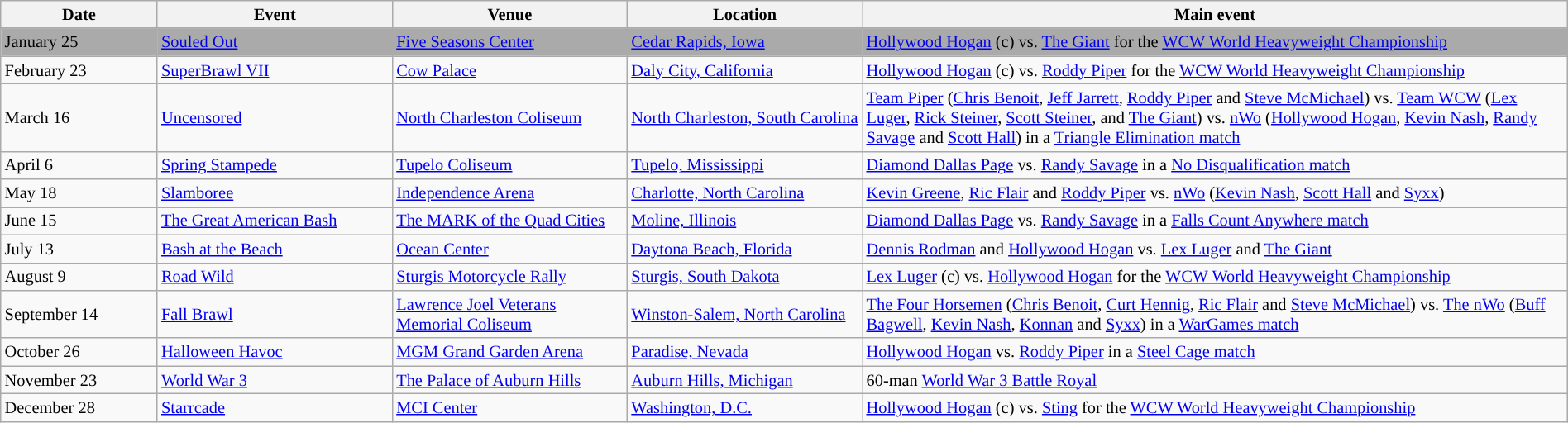<table class="sortable wikitable succession-box" style="font-size:85%; width: 100%">
<tr>
<th width=10%>Date</th>
<th width=15%>Event</th>
<th width=15%>Venue</th>
<th width=15%>Location</th>
<th width=45%>Main event</th>
</tr>
<tr>
</tr>
<tr style="background: #aaaaaa">
<td>January 25</td>
<td><a href='#'>Souled Out</a></td>
<td><a href='#'>Five Seasons Center</a></td>
<td><a href='#'>Cedar Rapids, Iowa</a></td>
<td><a href='#'>Hollywood Hogan</a> (c) vs. <a href='#'>The Giant</a> for the <a href='#'>WCW World Heavyweight Championship</a></td>
</tr>
<tr>
<td>February 23</td>
<td><a href='#'>SuperBrawl VII</a></td>
<td><a href='#'>Cow Palace</a></td>
<td><a href='#'>Daly City, California</a></td>
<td><a href='#'>Hollywood Hogan</a> (c) vs. <a href='#'>Roddy Piper</a> for the <a href='#'>WCW World Heavyweight Championship</a></td>
</tr>
<tr>
<td>March 16</td>
<td><a href='#'>Uncensored</a></td>
<td><a href='#'>North Charleston Coliseum</a></td>
<td><a href='#'>North Charleston, South Carolina</a></td>
<td><a href='#'>Team Piper</a> (<a href='#'>Chris Benoit</a>, <a href='#'>Jeff Jarrett</a>, <a href='#'>Roddy Piper</a> and <a href='#'>Steve McMichael</a>) vs. <a href='#'>Team WCW</a> (<a href='#'>Lex Luger</a>, <a href='#'>Rick Steiner</a>, <a href='#'>Scott Steiner</a>, and <a href='#'>The Giant</a>) vs. <a href='#'>nWo</a> (<a href='#'>Hollywood Hogan</a>, <a href='#'>Kevin Nash</a>, <a href='#'>Randy Savage</a> and <a href='#'>Scott Hall</a>) in a <a href='#'>Triangle Elimination match</a></td>
</tr>
<tr>
<td>April 6</td>
<td><a href='#'>Spring Stampede</a></td>
<td><a href='#'>Tupelo Coliseum</a></td>
<td><a href='#'>Tupelo, Mississippi</a></td>
<td><a href='#'>Diamond Dallas Page</a> vs. <a href='#'>Randy Savage</a> in a <a href='#'>No Disqualification match</a></td>
</tr>
<tr>
<td>May 18</td>
<td><a href='#'>Slamboree</a></td>
<td><a href='#'>Independence Arena</a></td>
<td><a href='#'>Charlotte, North Carolina</a></td>
<td><a href='#'>Kevin Greene</a>, <a href='#'>Ric Flair</a> and <a href='#'>Roddy Piper</a> vs. <a href='#'>nWo</a> (<a href='#'>Kevin Nash</a>, <a href='#'>Scott Hall</a> and <a href='#'>Syxx</a>)</td>
</tr>
<tr>
<td>June 15</td>
<td><a href='#'>The Great American Bash</a></td>
<td><a href='#'>The MARK of the Quad Cities</a></td>
<td><a href='#'>Moline, Illinois</a></td>
<td><a href='#'>Diamond Dallas Page</a> vs. <a href='#'>Randy Savage</a> in a <a href='#'>Falls Count Anywhere match</a></td>
</tr>
<tr>
<td>July 13</td>
<td><a href='#'>Bash at the Beach</a></td>
<td><a href='#'>Ocean Center</a></td>
<td><a href='#'>Daytona Beach, Florida</a></td>
<td><a href='#'>Dennis Rodman</a> and <a href='#'>Hollywood Hogan</a> vs. <a href='#'>Lex Luger</a> and <a href='#'>The Giant</a></td>
</tr>
<tr>
<td>August 9</td>
<td><a href='#'>Road Wild</a></td>
<td><a href='#'>Sturgis Motorcycle Rally</a></td>
<td><a href='#'>Sturgis, South Dakota</a></td>
<td><a href='#'>Lex Luger</a> (c) vs. <a href='#'>Hollywood Hogan</a> for the <a href='#'>WCW World Heavyweight Championship</a></td>
</tr>
<tr>
<td>September 14</td>
<td><a href='#'>Fall Brawl</a></td>
<td><a href='#'>Lawrence Joel Veterans Memorial Coliseum</a></td>
<td><a href='#'>Winston-Salem, North Carolina</a></td>
<td><a href='#'>The Four Horsemen</a> (<a href='#'>Chris Benoit</a>, <a href='#'>Curt Hennig</a>, <a href='#'>Ric Flair</a> and <a href='#'>Steve McMichael</a>) vs. <a href='#'>The nWo</a> (<a href='#'>Buff Bagwell</a>, <a href='#'>Kevin Nash</a>, <a href='#'>Konnan</a> and <a href='#'>Syxx</a>) in a <a href='#'>WarGames match</a></td>
</tr>
<tr>
<td>October 26</td>
<td><a href='#'>Halloween Havoc</a></td>
<td><a href='#'>MGM Grand Garden Arena</a></td>
<td><a href='#'>Paradise, Nevada</a></td>
<td><a href='#'>Hollywood Hogan</a> vs. <a href='#'>Roddy Piper</a> in a <a href='#'>Steel Cage match</a></td>
</tr>
<tr>
<td>November 23</td>
<td><a href='#'>World War 3</a></td>
<td><a href='#'>The Palace of Auburn Hills</a></td>
<td><a href='#'>Auburn Hills, Michigan</a></td>
<td>60-man <a href='#'>World War 3 Battle Royal</a></td>
</tr>
<tr>
<td>December 28</td>
<td><a href='#'>Starrcade</a></td>
<td><a href='#'>MCI Center</a></td>
<td><a href='#'>Washington, D.C.</a></td>
<td><a href='#'>Hollywood Hogan</a> (c) vs. <a href='#'>Sting</a> for the <a href='#'>WCW World Heavyweight Championship</a></td>
</tr>
</table>
